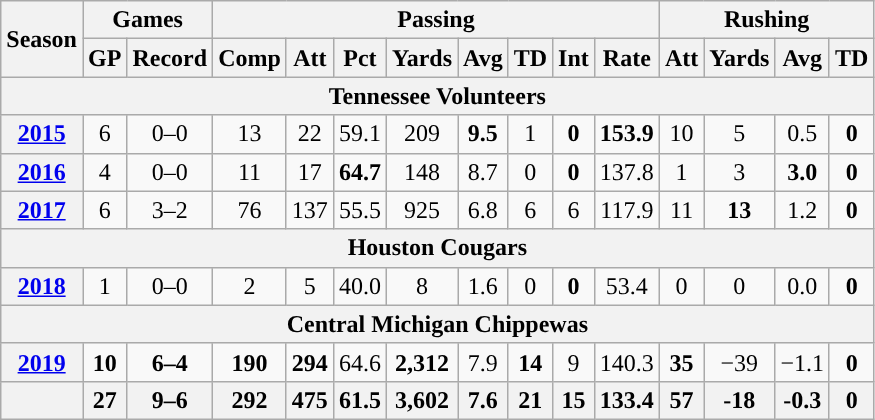<table class="wikitable" style="text-align:center;">
<tr>
<th rowspan="2">Season</th>
<th colspan="2">Games</th>
<th colspan="8">Passing</th>
<th colspan="4">Rushing</th>
</tr>
<tr>
<th>GP</th>
<th>Record</th>
<th>Comp</th>
<th>Att</th>
<th>Pct</th>
<th>Yards</th>
<th>Avg</th>
<th>TD</th>
<th>Int</th>
<th>Rate</th>
<th>Att</th>
<th>Yards</th>
<th>Avg</th>
<th>TD</th>
</tr>
<tr>
<th colspan="16">Tennessee Volunteers</th>
</tr>
<tr>
<th><a href='#'>2015</a></th>
<td>6</td>
<td>0–0</td>
<td>13</td>
<td>22</td>
<td>59.1</td>
<td>209</td>
<td><strong>9.5</strong></td>
<td>1</td>
<td><strong>0</strong></td>
<td><strong>153.9</strong></td>
<td>10</td>
<td>5</td>
<td>0.5</td>
<td><strong>0</strong></td>
</tr>
<tr>
<th><a href='#'>2016</a></th>
<td>4</td>
<td>0–0</td>
<td>11</td>
<td>17</td>
<td><strong>64.7</strong></td>
<td>148</td>
<td>8.7</td>
<td>0</td>
<td><strong>0</strong></td>
<td>137.8</td>
<td>1</td>
<td>3</td>
<td><strong>3.0</strong></td>
<td><strong>0</strong></td>
</tr>
<tr>
<th><a href='#'>2017</a></th>
<td>6</td>
<td>3–2</td>
<td>76</td>
<td>137</td>
<td>55.5</td>
<td>925</td>
<td>6.8</td>
<td>6</td>
<td>6</td>
<td>117.9</td>
<td>11</td>
<td><strong>13</strong></td>
<td>1.2</td>
<td><strong>0</strong></td>
</tr>
<tr>
<th colspan="16">Houston Cougars</th>
</tr>
<tr>
<th><a href='#'>2018</a></th>
<td>1</td>
<td>0–0</td>
<td>2</td>
<td>5</td>
<td>40.0</td>
<td>8</td>
<td>1.6</td>
<td>0</td>
<td><strong>0</strong></td>
<td>53.4</td>
<td>0</td>
<td>0</td>
<td>0.0</td>
<td><strong>0</strong></td>
</tr>
<tr>
<th colspan="16">Central Michigan Chippewas</th>
</tr>
<tr>
<th><a href='#'>2019</a></th>
<td><strong>10</strong></td>
<td><strong>6–4</strong></td>
<td><strong>190</strong></td>
<td><strong>294</strong></td>
<td>64.6</td>
<td><strong>2,312</strong></td>
<td>7.9</td>
<td><strong>14</strong></td>
<td>9</td>
<td>140.3</td>
<td><strong>35</strong></td>
<td>−39</td>
<td>−1.1</td>
<td><strong>0</strong></td>
</tr>
<tr>
<th></th>
<th>27</th>
<th>9–6</th>
<th>292</th>
<th>475</th>
<th>61.5</th>
<th>3,602</th>
<th>7.6</th>
<th>21</th>
<th>15</th>
<th>133.4</th>
<th>57</th>
<th>-18</th>
<th>-0.3</th>
<th>0</th>
</tr>
</table>
